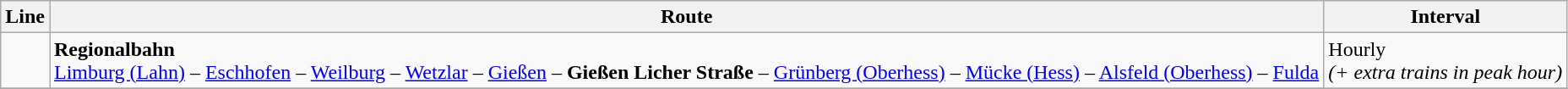<table class="wikitable">
<tr>
<th>Line</th>
<th>Route</th>
<th>Interval</th>
</tr>
<tr>
<td></td>
<td><strong>Regionalbahn</strong><br><a href='#'>Limburg (Lahn)</a> – <a href='#'>Eschhofen</a> – <a href='#'>Weilburg</a> – <a href='#'>Wetzlar</a> – <a href='#'>Gießen</a> – <strong>Gießen Licher Straße</strong> – <a href='#'>Grünberg (Oberhess)</a> – <a href='#'>Mücke (Hess)</a> – <a href='#'>Alsfeld (Oberhess)</a> – <a href='#'>Fulda</a></td>
<td>Hourly<br> <em>(+ extra trains in peak hour)</em></td>
</tr>
<tr>
</tr>
</table>
